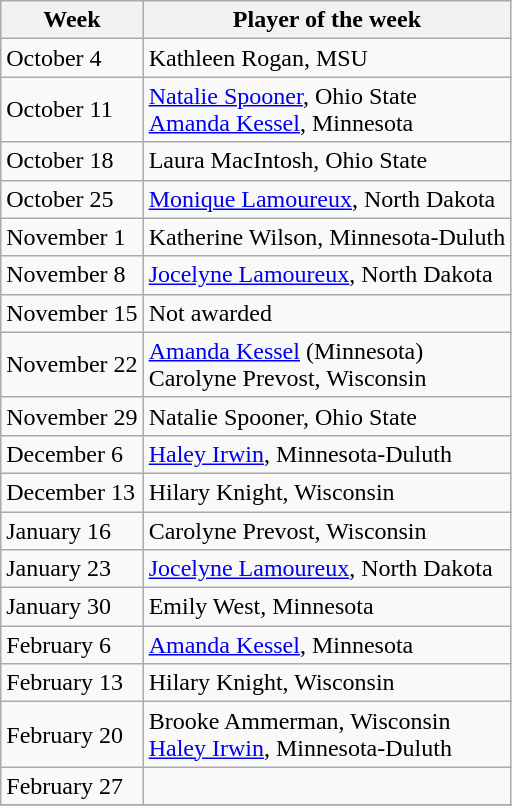<table class="wikitable">
<tr>
<th>Week</th>
<th>Player of the week</th>
</tr>
<tr>
<td>October 4</td>
<td>Kathleen Rogan, MSU</td>
</tr>
<tr>
<td>October 11</td>
<td><a href='#'>Natalie Spooner</a>, Ohio State<br><a href='#'>Amanda Kessel</a>, Minnesota</td>
</tr>
<tr>
<td>October 18</td>
<td>Laura MacIntosh, Ohio State</td>
</tr>
<tr>
<td>October 25</td>
<td><a href='#'>Monique Lamoureux</a>, North Dakota</td>
</tr>
<tr>
<td>November 1</td>
<td>Katherine Wilson, Minnesota-Duluth</td>
</tr>
<tr>
<td>November 8</td>
<td><a href='#'>Jocelyne Lamoureux</a>, North Dakota</td>
</tr>
<tr>
<td>November 15</td>
<td>Not awarded</td>
</tr>
<tr>
<td>November 22</td>
<td><a href='#'>Amanda Kessel</a> (Minnesota)<br>Carolyne Prevost, Wisconsin</td>
</tr>
<tr>
<td>November 29</td>
<td>Natalie Spooner, Ohio State</td>
</tr>
<tr>
<td>December 6</td>
<td><a href='#'>Haley Irwin</a>, Minnesota-Duluth</td>
</tr>
<tr>
<td>December 13</td>
<td>Hilary Knight, Wisconsin</td>
</tr>
<tr>
<td>January 16</td>
<td>Carolyne Prevost, Wisconsin</td>
</tr>
<tr>
<td>January 23</td>
<td><a href='#'>Jocelyne Lamoureux</a>, North Dakota</td>
</tr>
<tr>
<td>January 30</td>
<td>Emily West, Minnesota</td>
</tr>
<tr>
<td>February 6</td>
<td><a href='#'>Amanda Kessel</a>, Minnesota</td>
</tr>
<tr>
<td>February 13</td>
<td>Hilary Knight, Wisconsin</td>
</tr>
<tr>
<td>February 20</td>
<td>Brooke Ammerman, Wisconsin<br><a href='#'>Haley Irwin</a>, Minnesota-Duluth</td>
</tr>
<tr>
<td>February 27</td>
<td></td>
</tr>
<tr>
</tr>
</table>
